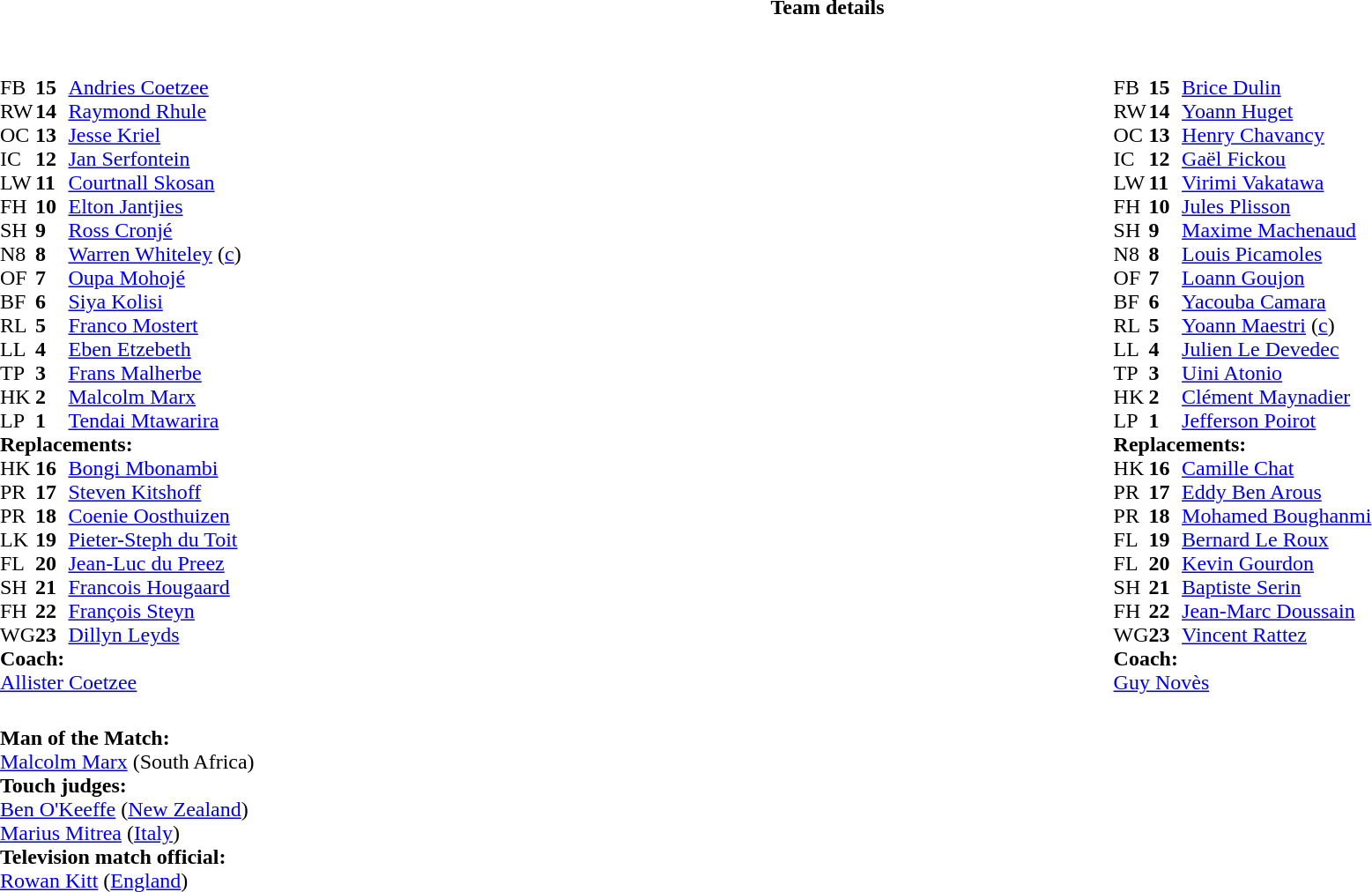<table border="0" width="100%" class="collapsible collapsed">
<tr>
<th>Team details</th>
</tr>
<tr>
<td><br><table style="width:100%;">
<tr>
<td style="vertical-align:top; width:50%"><br><table cellspacing="0" cellpadding="0">
<tr>
<th width="25"></th>
<th width="25"></th>
</tr>
<tr>
<td>FB</td>
<td><strong>15</strong></td>
<td><a href='#'>Andries Coetzee</a></td>
</tr>
<tr>
<td>RW</td>
<td><strong>14</strong></td>
<td><a href='#'>Raymond Rhule</a></td>
<td></td>
<td></td>
</tr>
<tr>
<td>OC</td>
<td><strong>13</strong></td>
<td><a href='#'>Jesse Kriel</a></td>
<td></td>
<td></td>
</tr>
<tr>
<td>IC</td>
<td><strong>12</strong></td>
<td><a href='#'>Jan Serfontein</a></td>
</tr>
<tr>
<td>LW</td>
<td><strong>11</strong></td>
<td><a href='#'>Courtnall Skosan</a></td>
</tr>
<tr>
<td>FH</td>
<td><strong>10</strong></td>
<td><a href='#'>Elton Jantjies</a></td>
</tr>
<tr>
<td>SH</td>
<td><strong>9</strong></td>
<td><a href='#'>Ross Cronjé</a></td>
<td></td>
<td></td>
</tr>
<tr>
<td>N8</td>
<td><strong>8</strong></td>
<td><a href='#'>Warren Whiteley</a> (<a href='#'>c</a>)</td>
</tr>
<tr>
<td>OF</td>
<td><strong>7</strong></td>
<td><a href='#'>Oupa Mohojé</a></td>
<td></td>
<td></td>
</tr>
<tr>
<td>BF</td>
<td><strong>6</strong></td>
<td><a href='#'>Siya Kolisi</a></td>
</tr>
<tr>
<td>RL</td>
<td><strong>5</strong></td>
<td><a href='#'>Franco Mostert</a></td>
<td></td>
<td></td>
</tr>
<tr>
<td>LL</td>
<td><strong>4</strong></td>
<td><a href='#'>Eben Etzebeth</a></td>
</tr>
<tr>
<td>TP</td>
<td><strong>3</strong></td>
<td><a href='#'>Frans Malherbe</a></td>
<td></td>
<td></td>
</tr>
<tr>
<td>HK</td>
<td><strong>2</strong></td>
<td><a href='#'>Malcolm Marx</a></td>
<td></td>
<td></td>
</tr>
<tr>
<td>LP</td>
<td><strong>1</strong></td>
<td><a href='#'>Tendai Mtawarira</a></td>
<td></td>
<td></td>
</tr>
<tr>
<td colspan=3><strong>Replacements:</strong></td>
</tr>
<tr>
<td>HK</td>
<td><strong>16</strong></td>
<td><a href='#'>Bongi Mbonambi</a></td>
<td></td>
<td></td>
</tr>
<tr>
<td>PR</td>
<td><strong>17</strong></td>
<td><a href='#'>Steven Kitshoff</a></td>
<td></td>
<td></td>
</tr>
<tr>
<td>PR</td>
<td><strong>18</strong></td>
<td><a href='#'>Coenie Oosthuizen</a></td>
<td></td>
<td></td>
</tr>
<tr>
<td>LK</td>
<td><strong>19</strong></td>
<td><a href='#'>Pieter-Steph du Toit</a></td>
<td></td>
<td></td>
</tr>
<tr>
<td>FL</td>
<td><strong>20</strong></td>
<td><a href='#'>Jean-Luc du Preez</a></td>
<td></td>
<td></td>
</tr>
<tr>
<td>SH</td>
<td><strong>21</strong></td>
<td><a href='#'>Francois Hougaard</a></td>
<td></td>
<td></td>
</tr>
<tr>
<td>FH</td>
<td><strong>22</strong></td>
<td><a href='#'>François Steyn</a></td>
<td></td>
<td></td>
</tr>
<tr>
<td>WG</td>
<td><strong>23</strong></td>
<td><a href='#'>Dillyn Leyds</a></td>
<td></td>
<td></td>
</tr>
<tr>
<td colspan=3><strong>Coach:</strong></td>
</tr>
<tr>
<td colspan="4"> <a href='#'>Allister Coetzee</a></td>
</tr>
</table>
</td>
<td style="vertical-align:top; width:50%"><br><table cellspacing="0" cellpadding="0" style="margin:auto">
<tr>
<th width="25"></th>
<th width="25"></th>
</tr>
<tr>
<td>FB</td>
<td><strong>15</strong></td>
<td><a href='#'>Brice Dulin</a></td>
<td></td>
<td></td>
</tr>
<tr>
<td>RW</td>
<td><strong>14</strong></td>
<td><a href='#'>Yoann Huget</a></td>
</tr>
<tr>
<td>OC</td>
<td><strong>13</strong></td>
<td><a href='#'>Henry Chavancy</a></td>
</tr>
<tr>
<td>IC</td>
<td><strong>12</strong></td>
<td><a href='#'>Gaël Fickou</a></td>
</tr>
<tr>
<td>LW</td>
<td><strong>11</strong></td>
<td><a href='#'>Virimi Vakatawa</a></td>
</tr>
<tr>
<td>FH</td>
<td><strong>10</strong></td>
<td><a href='#'>Jules Plisson</a></td>
<td></td>
<td></td>
</tr>
<tr>
<td>SH</td>
<td><strong>9</strong></td>
<td><a href='#'>Maxime Machenaud</a></td>
<td></td>
<td></td>
</tr>
<tr>
<td>N8</td>
<td><strong>8</strong></td>
<td><a href='#'>Louis Picamoles</a></td>
<td></td>
<td></td>
</tr>
<tr>
<td>OF</td>
<td><strong>7</strong></td>
<td><a href='#'>Loann Goujon</a></td>
<td></td>
<td></td>
</tr>
<tr>
<td>BF</td>
<td><strong>6</strong></td>
<td><a href='#'>Yacouba Camara</a></td>
</tr>
<tr>
<td>RL</td>
<td><strong>5</strong></td>
<td><a href='#'>Yoann Maestri</a> (<a href='#'>c</a>)</td>
</tr>
<tr>
<td>LL</td>
<td><strong>4</strong></td>
<td><a href='#'>Julien Le Devedec</a></td>
</tr>
<tr>
<td>TP</td>
<td><strong>3</strong></td>
<td><a href='#'>Uini Atonio</a></td>
<td></td>
<td></td>
<td></td>
<td></td>
</tr>
<tr>
<td>HK</td>
<td><strong>2</strong></td>
<td><a href='#'>Clément Maynadier</a></td>
<td></td>
<td></td>
</tr>
<tr>
<td>LP</td>
<td><strong>1</strong></td>
<td><a href='#'>Jefferson Poirot</a></td>
<td></td>
<td></td>
</tr>
<tr>
<td colspan=3><strong>Replacements:</strong></td>
</tr>
<tr>
<td>HK</td>
<td><strong>16</strong></td>
<td><a href='#'>Camille Chat</a></td>
<td></td>
<td></td>
</tr>
<tr>
<td>PR</td>
<td><strong>17</strong></td>
<td><a href='#'>Eddy Ben Arous</a></td>
<td></td>
<td></td>
</tr>
<tr>
<td>PR</td>
<td><strong>18</strong></td>
<td><a href='#'>Mohamed Boughanmi</a></td>
<td></td>
<td></td>
<td></td>
<td></td>
</tr>
<tr>
<td>FL</td>
<td><strong>19</strong></td>
<td><a href='#'>Bernard Le Roux</a></td>
<td></td>
<td></td>
</tr>
<tr>
<td>FL</td>
<td><strong>20</strong></td>
<td><a href='#'>Kevin Gourdon</a></td>
<td></td>
<td></td>
</tr>
<tr>
<td>SH</td>
<td><strong>21</strong></td>
<td><a href='#'>Baptiste Serin</a></td>
<td></td>
<td></td>
</tr>
<tr>
<td>FH</td>
<td><strong>22</strong></td>
<td><a href='#'>Jean-Marc Doussain</a></td>
<td></td>
<td></td>
</tr>
<tr>
<td>WG</td>
<td><strong>23</strong></td>
<td><a href='#'>Vincent Rattez</a></td>
<td></td>
<td></td>
</tr>
<tr>
<td colspan=3><strong>Coach:</strong></td>
</tr>
<tr>
<td colspan="4"> <a href='#'>Guy Novès</a></td>
</tr>
</table>
</td>
</tr>
</table>
<table style="width:100%">
<tr>
<td><br><strong>Man of the Match:</strong>
<br><a href='#'>Malcolm Marx</a> (South Africa)<br><strong>Touch judges:</strong>
<br><a href='#'>Ben O'Keeffe</a> (<a href='#'>New Zealand</a>)
<br><a href='#'>Marius Mitrea</a> (<a href='#'>Italy</a>)
<br><strong>Television match official:</strong>
<br><a href='#'>Rowan Kitt</a> (<a href='#'>England</a>)</td>
</tr>
</table>
</td>
</tr>
</table>
